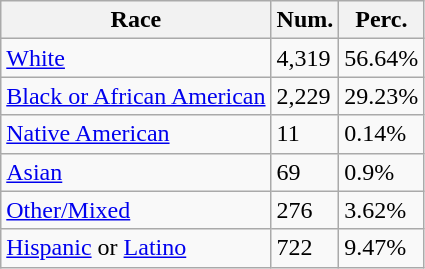<table class="wikitable">
<tr>
<th>Race</th>
<th>Num.</th>
<th>Perc.</th>
</tr>
<tr>
<td><a href='#'>White</a></td>
<td>4,319</td>
<td>56.64%</td>
</tr>
<tr>
<td><a href='#'>Black or African American</a></td>
<td>2,229</td>
<td>29.23%</td>
</tr>
<tr>
<td><a href='#'>Native American</a></td>
<td>11</td>
<td>0.14%</td>
</tr>
<tr>
<td><a href='#'>Asian</a></td>
<td>69</td>
<td>0.9%</td>
</tr>
<tr>
<td><a href='#'>Other/Mixed</a></td>
<td>276</td>
<td>3.62%</td>
</tr>
<tr>
<td><a href='#'>Hispanic</a> or <a href='#'>Latino</a></td>
<td>722</td>
<td>9.47%</td>
</tr>
</table>
